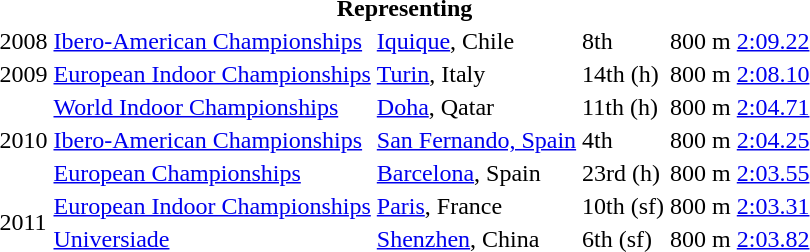<table>
<tr>
<th colspan="6">Representing </th>
</tr>
<tr>
<td>2008</td>
<td><a href='#'>Ibero-American Championships</a></td>
<td><a href='#'>Iquique</a>, Chile</td>
<td>8th</td>
<td>800 m</td>
<td><a href='#'>2:09.22</a></td>
</tr>
<tr>
<td>2009</td>
<td><a href='#'>European Indoor Championships</a></td>
<td><a href='#'>Turin</a>, Italy</td>
<td>14th (h)</td>
<td>800 m</td>
<td><a href='#'>2:08.10</a></td>
</tr>
<tr>
<td rowspan=3>2010</td>
<td><a href='#'>World Indoor Championships</a></td>
<td><a href='#'>Doha</a>, Qatar</td>
<td>11th (h)</td>
<td>800 m</td>
<td><a href='#'>2:04.71</a></td>
</tr>
<tr>
<td><a href='#'>Ibero-American Championships</a></td>
<td><a href='#'>San Fernando, Spain</a></td>
<td>4th</td>
<td>800 m</td>
<td><a href='#'>2:04.25</a></td>
</tr>
<tr>
<td><a href='#'>European Championships</a></td>
<td><a href='#'>Barcelona</a>, Spain</td>
<td>23rd (h)</td>
<td>800 m</td>
<td><a href='#'>2:03.55</a></td>
</tr>
<tr>
<td rowspan=2>2011</td>
<td><a href='#'>European Indoor Championships</a></td>
<td><a href='#'>Paris</a>, France</td>
<td>10th (sf)</td>
<td>800 m</td>
<td><a href='#'>2:03.31</a></td>
</tr>
<tr>
<td><a href='#'>Universiade</a></td>
<td><a href='#'>Shenzhen</a>, China</td>
<td>6th (sf)</td>
<td>800 m</td>
<td><a href='#'>2:03.82</a></td>
</tr>
</table>
